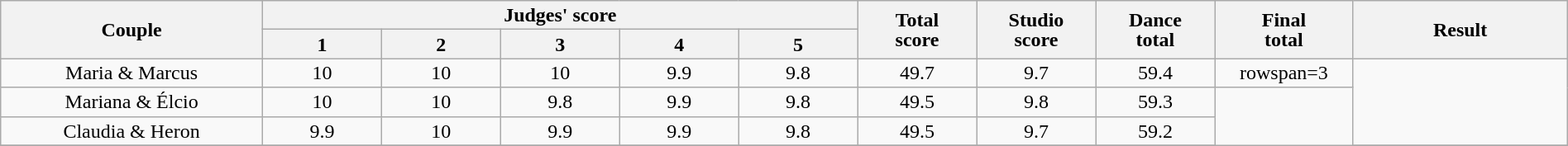<table class="wikitable" style="font-size:100%; line-height:16px; text-align:center" width="100%">
<tr>
<th rowspan=2 width="11.0%">Couple</th>
<th colspan=5 width="25.0%">Judges' score</th>
<th rowspan=2 width="05.0%">Total<br>score</th>
<th rowspan=2 width="05.0%">Studio<br>score</th>
<th rowspan=2 width="05.0%">Dance<br>total</th>
<th rowspan=2 width="05.0%">Final<br>total</th>
<th rowspan=2 width="09.0%">Result</th>
</tr>
<tr>
<th width="05.0%">1</th>
<th width="05.0%">2</th>
<th width="05.0%">3</th>
<th width="05.0%">4</th>
<th width="05.0%">5</th>
</tr>
<tr>
<td>Maria & Marcus</td>
<td>10</td>
<td>10</td>
<td>10</td>
<td>9.9</td>
<td>9.8</td>
<td>49.7</td>
<td>9.7</td>
<td>59.4</td>
<td>rowspan=3 </td>
<td rowspan=3></td>
</tr>
<tr>
<td>Mariana & Élcio</td>
<td>10</td>
<td>10</td>
<td>9.8</td>
<td>9.9</td>
<td>9.8</td>
<td>49.5</td>
<td>9.8</td>
<td>59.3</td>
</tr>
<tr>
<td>Claudia & Heron</td>
<td>9.9</td>
<td>10</td>
<td>9.9</td>
<td>9.9</td>
<td>9.8</td>
<td>49.5</td>
<td>9.7</td>
<td>59.2</td>
</tr>
<tr>
</tr>
</table>
